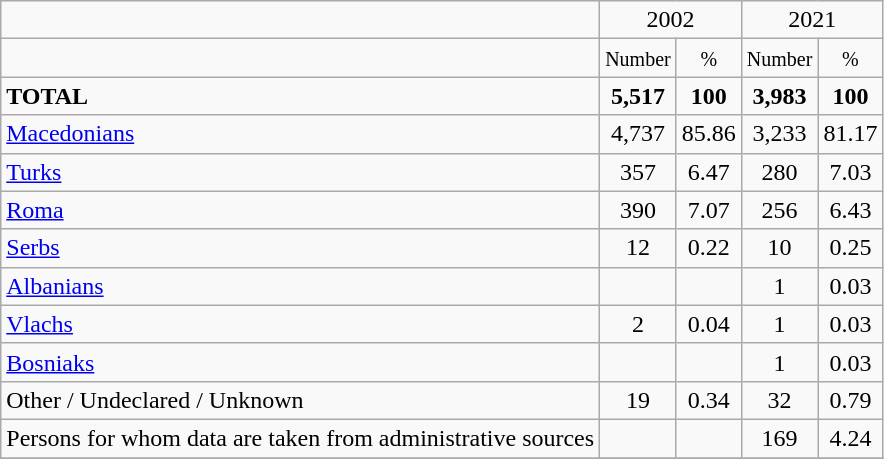<table class="wikitable">
<tr>
<td></td>
<td colspan="2" align="center">2002</td>
<td colspan="2" align="center">2021</td>
</tr>
<tr>
<td></td>
<td align="center"><small>Number</small></td>
<td align="center"><small>%</small></td>
<td align="center"><small>Number</small></td>
<td align="center"><small>%</small></td>
</tr>
<tr>
<td><strong>TOTAL</strong></td>
<td align="center"><strong>5,517</strong></td>
<td align="center"><strong>100</strong></td>
<td align="center"><strong>3,983</strong></td>
<td align="center"><strong>100</strong></td>
</tr>
<tr>
<td><a href='#'>Macedonians</a></td>
<td align="center">4,737</td>
<td align="center">85.86</td>
<td align="center">3,233</td>
<td align="center">81.17</td>
</tr>
<tr>
<td><a href='#'>Turks</a></td>
<td align="center">357</td>
<td align="center">6.47</td>
<td align="center">280</td>
<td align="center">7.03</td>
</tr>
<tr>
<td><a href='#'>Roma</a></td>
<td align="center">390</td>
<td align="center">7.07</td>
<td align="center">256</td>
<td align="center">6.43</td>
</tr>
<tr>
<td><a href='#'>Serbs</a></td>
<td align="center">12</td>
<td align="center">0.22</td>
<td align="center">10</td>
<td align="center">0.25</td>
</tr>
<tr>
<td><a href='#'>Albanians</a></td>
<td align="center"></td>
<td align="center"></td>
<td align="center">1</td>
<td align="center">0.03</td>
</tr>
<tr>
<td><a href='#'>Vlachs</a></td>
<td align="center">2</td>
<td align="center">0.04</td>
<td align="center">1</td>
<td align="center">0.03</td>
</tr>
<tr>
<td><a href='#'>Bosniaks</a></td>
<td align="center"></td>
<td align="center"></td>
<td align="center">1</td>
<td align="center">0.03</td>
</tr>
<tr>
<td>Other / Undeclared / Unknown</td>
<td align="center">19</td>
<td align="center">0.34</td>
<td align="center">32</td>
<td align="center">0.79</td>
</tr>
<tr>
<td>Persons for whom data are taken from administrative sources</td>
<td></td>
<td></td>
<td align="center">169</td>
<td align="center">4.24</td>
</tr>
<tr>
</tr>
</table>
